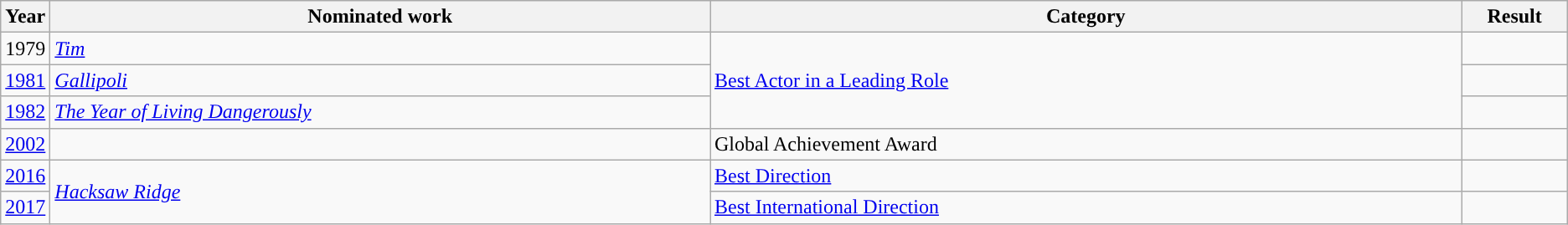<table class="wikitable">
<tr>
<th scope="col" style="width:1em;">Year</th>
<th scope="col" style="width:35em;">Nominated work</th>
<th scope="col" style="width:40em;">Category</th>
<th scope="col" style="width:5em;">Result</th>
</tr>
<tr>
<td>1979</td>
<td><em><a href='#'>Tim</a></em></td>
<td rowspan="3"><a href='#'>Best Actor in a Leading Role</a></td>
<td></td>
</tr>
<tr>
<td><a href='#'>1981</a></td>
<td><em><a href='#'>Gallipoli</a></em></td>
<td></td>
</tr>
<tr>
<td><a href='#'>1982</a></td>
<td><em><a href='#'>The Year of Living Dangerously</a></em></td>
<td></td>
</tr>
<tr>
<td><a href='#'>2002</a></td>
<td></td>
<td>Global Achievement Award</td>
<td></td>
</tr>
<tr>
<td><a href='#'>2016</a></td>
<td rowspan="2"><em><a href='#'>Hacksaw Ridge</a></em></td>
<td><a href='#'>Best Direction</a></td>
<td></td>
</tr>
<tr>
<td><a href='#'>2017</a></td>
<td><a href='#'>Best International Direction</a></td>
<td></td>
</tr>
</table>
